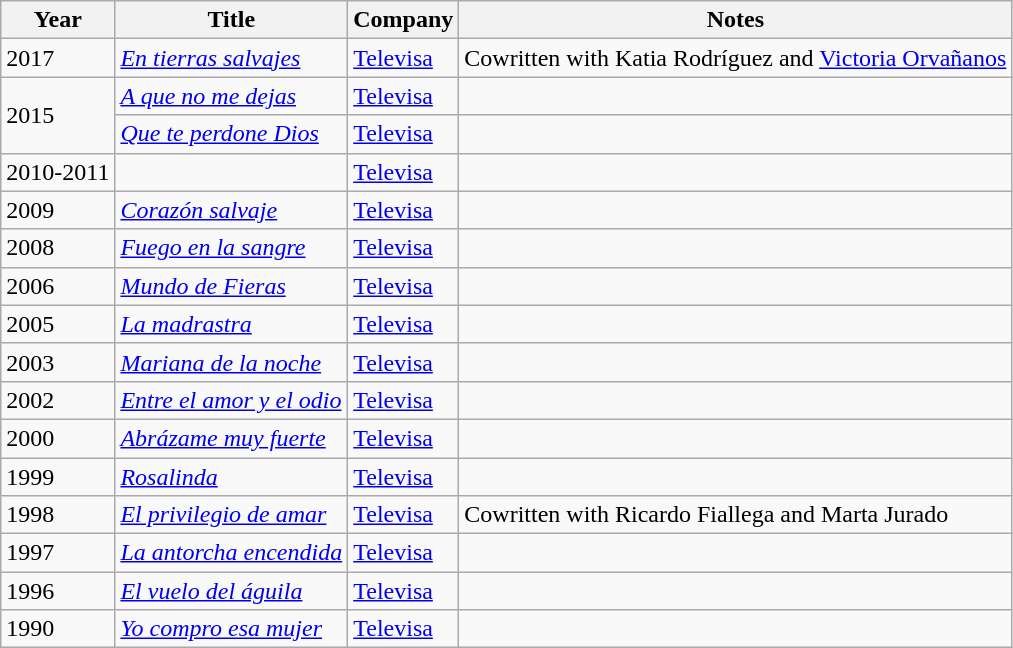<table class="wikitable sortable">
<tr>
<th>Year</th>
<th>Title</th>
<th>Company</th>
<th>Notes</th>
</tr>
<tr>
<td>2017</td>
<td><em><a href='#'>En tierras salvajes</a></em></td>
<td><a href='#'>Televisa</a></td>
<td>Cowritten with Katia Rodríguez and <a href='#'>Victoria Orvañanos</a></td>
</tr>
<tr>
<td rowspan="2">2015</td>
<td><em><a href='#'>A que no me dejas</a></em></td>
<td><a href='#'>Televisa</a></td>
<td></td>
</tr>
<tr>
<td><em><a href='#'>Que te perdone Dios</a></em></td>
<td><a href='#'>Televisa</a></td>
<td></td>
</tr>
<tr>
<td>2010-2011</td>
<td><em></em></td>
<td><a href='#'>Televisa</a></td>
<td></td>
</tr>
<tr>
<td>2009</td>
<td><em><a href='#'>Corazón salvaje</a></em></td>
<td><a href='#'>Televisa</a></td>
<td></td>
</tr>
<tr>
<td>2008</td>
<td><em><a href='#'>Fuego en la sangre</a></em></td>
<td><a href='#'>Televisa</a></td>
<td></td>
</tr>
<tr>
<td>2006</td>
<td><em><a href='#'>Mundo de Fieras</a></em></td>
<td><a href='#'>Televisa</a></td>
<td></td>
</tr>
<tr>
<td>2005</td>
<td><em><a href='#'>La madrastra</a></em></td>
<td><a href='#'>Televisa</a></td>
<td></td>
</tr>
<tr>
<td>2003</td>
<td><em><a href='#'>Mariana de la noche</a></em></td>
<td><a href='#'>Televisa</a></td>
<td></td>
</tr>
<tr>
<td>2002</td>
<td><em><a href='#'>Entre el amor y el odio</a></em></td>
<td><a href='#'>Televisa</a></td>
<td></td>
</tr>
<tr>
<td>2000</td>
<td><em><a href='#'>Abrázame muy fuerte</a></em></td>
<td><a href='#'>Televisa</a></td>
<td></td>
</tr>
<tr>
<td>1999</td>
<td><em><a href='#'>Rosalinda</a></em></td>
<td><a href='#'>Televisa</a></td>
<td></td>
</tr>
<tr>
<td>1998</td>
<td><em><a href='#'>El privilegio de amar</a></em></td>
<td><a href='#'>Televisa</a></td>
<td>Cowritten with Ricardo Fiallega and Marta Jurado</td>
</tr>
<tr>
<td>1997</td>
<td><em><a href='#'>La antorcha encendida</a></em></td>
<td><a href='#'>Televisa</a></td>
<td></td>
</tr>
<tr>
<td>1996</td>
<td><em><a href='#'>El vuelo del águila</a></em></td>
<td><a href='#'>Televisa</a></td>
<td></td>
</tr>
<tr>
<td>1990</td>
<td><em><a href='#'>Yo compro esa mujer</a></em></td>
<td><a href='#'>Televisa</a></td>
<td></td>
</tr>
</table>
